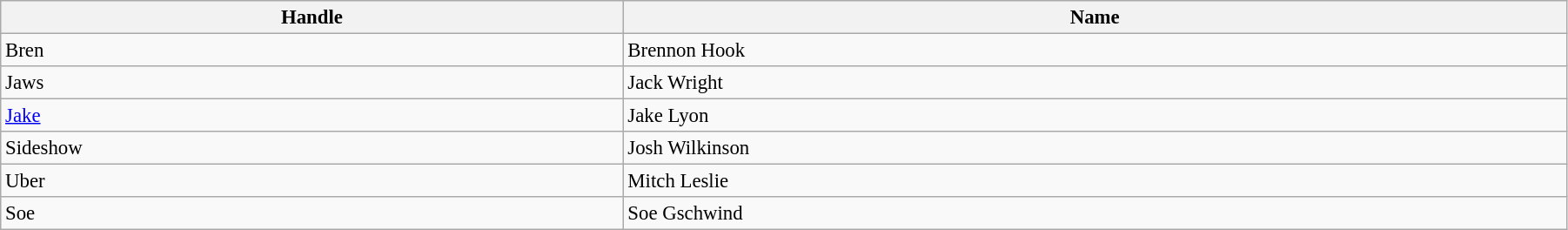<table class="wikitable" style="width:95%; font-size:95%">
<tr>
<th scope="col">Handle</th>
<th scope="col">Name</th>
</tr>
<tr>
<td>Bren</td>
<td>Brennon Hook</td>
</tr>
<tr>
<td>Jaws</td>
<td>Jack Wright</td>
</tr>
<tr>
<td><a href='#'>Jake</a></td>
<td>Jake Lyon</td>
</tr>
<tr>
<td>Sideshow</td>
<td>Josh Wilkinson</td>
</tr>
<tr>
<td>Uber</td>
<td>Mitch Leslie</td>
</tr>
<tr>
<td>Soe</td>
<td>Soe Gschwind</td>
</tr>
</table>
